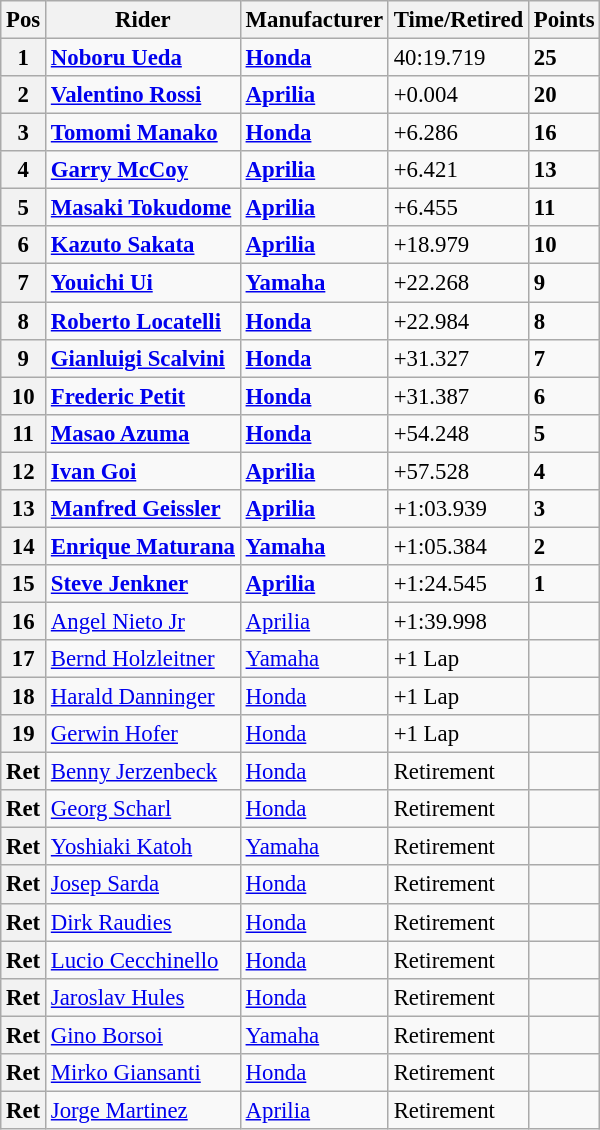<table class="wikitable" style="font-size: 95%;">
<tr>
<th>Pos</th>
<th>Rider</th>
<th>Manufacturer</th>
<th>Time/Retired</th>
<th>Points</th>
</tr>
<tr>
<th>1</th>
<td> <strong><a href='#'>Noboru Ueda</a></strong></td>
<td><strong><a href='#'>Honda</a></strong></td>
<td>40:19.719</td>
<td><strong>25</strong></td>
</tr>
<tr>
<th>2</th>
<td> <strong><a href='#'>Valentino Rossi</a></strong></td>
<td><strong><a href='#'>Aprilia</a></strong></td>
<td>+0.004</td>
<td><strong>20</strong></td>
</tr>
<tr>
<th>3</th>
<td> <strong><a href='#'>Tomomi Manako</a></strong></td>
<td><strong><a href='#'>Honda</a></strong></td>
<td>+6.286</td>
<td><strong>16</strong></td>
</tr>
<tr>
<th>4</th>
<td> <strong><a href='#'>Garry McCoy</a></strong></td>
<td><strong><a href='#'>Aprilia</a></strong></td>
<td>+6.421</td>
<td><strong>13</strong></td>
</tr>
<tr>
<th>5</th>
<td> <strong><a href='#'>Masaki Tokudome</a></strong></td>
<td><strong><a href='#'>Aprilia</a></strong></td>
<td>+6.455</td>
<td><strong>11</strong></td>
</tr>
<tr>
<th>6</th>
<td> <strong><a href='#'>Kazuto Sakata</a></strong></td>
<td><strong><a href='#'>Aprilia</a></strong></td>
<td>+18.979</td>
<td><strong>10</strong></td>
</tr>
<tr>
<th>7</th>
<td> <strong><a href='#'>Youichi Ui</a></strong></td>
<td><strong><a href='#'>Yamaha</a></strong></td>
<td>+22.268</td>
<td><strong>9</strong></td>
</tr>
<tr>
<th>8</th>
<td> <strong><a href='#'>Roberto Locatelli</a></strong></td>
<td><strong><a href='#'>Honda</a></strong></td>
<td>+22.984</td>
<td><strong>8</strong></td>
</tr>
<tr>
<th>9</th>
<td> <strong><a href='#'>Gianluigi Scalvini</a></strong></td>
<td><strong><a href='#'>Honda</a></strong></td>
<td>+31.327</td>
<td><strong>7</strong></td>
</tr>
<tr>
<th>10</th>
<td> <strong><a href='#'>Frederic Petit</a></strong></td>
<td><strong><a href='#'>Honda</a></strong></td>
<td>+31.387</td>
<td><strong>6</strong></td>
</tr>
<tr>
<th>11</th>
<td> <strong><a href='#'>Masao Azuma</a></strong></td>
<td><strong><a href='#'>Honda</a></strong></td>
<td>+54.248</td>
<td><strong>5</strong></td>
</tr>
<tr>
<th>12</th>
<td> <strong><a href='#'>Ivan Goi</a></strong></td>
<td><strong><a href='#'>Aprilia</a></strong></td>
<td>+57.528</td>
<td><strong>4</strong></td>
</tr>
<tr>
<th>13</th>
<td> <strong><a href='#'>Manfred Geissler</a></strong></td>
<td><strong><a href='#'>Aprilia</a></strong></td>
<td>+1:03.939</td>
<td><strong>3</strong></td>
</tr>
<tr>
<th>14</th>
<td> <strong><a href='#'>Enrique Maturana</a></strong></td>
<td><strong><a href='#'>Yamaha</a></strong></td>
<td>+1:05.384</td>
<td><strong>2</strong></td>
</tr>
<tr>
<th>15</th>
<td> <strong><a href='#'>Steve Jenkner</a></strong></td>
<td><strong><a href='#'>Aprilia</a></strong></td>
<td>+1:24.545</td>
<td><strong>1</strong></td>
</tr>
<tr>
<th>16</th>
<td> <a href='#'>Angel Nieto Jr</a></td>
<td><a href='#'>Aprilia</a></td>
<td>+1:39.998</td>
<td></td>
</tr>
<tr>
<th>17</th>
<td> <a href='#'>Bernd Holzleitner</a></td>
<td><a href='#'>Yamaha</a></td>
<td>+1 Lap</td>
<td></td>
</tr>
<tr>
<th>18</th>
<td> <a href='#'>Harald Danninger</a></td>
<td><a href='#'>Honda</a></td>
<td>+1 Lap</td>
<td></td>
</tr>
<tr>
<th>19</th>
<td> <a href='#'>Gerwin Hofer</a></td>
<td><a href='#'>Honda</a></td>
<td>+1 Lap</td>
<td></td>
</tr>
<tr>
<th>Ret</th>
<td> <a href='#'>Benny Jerzenbeck</a></td>
<td><a href='#'>Honda</a></td>
<td>Retirement</td>
<td></td>
</tr>
<tr>
<th>Ret</th>
<td> <a href='#'>Georg Scharl</a></td>
<td><a href='#'>Honda</a></td>
<td>Retirement</td>
<td></td>
</tr>
<tr>
<th>Ret</th>
<td> <a href='#'>Yoshiaki Katoh</a></td>
<td><a href='#'>Yamaha</a></td>
<td>Retirement</td>
<td></td>
</tr>
<tr>
<th>Ret</th>
<td> <a href='#'>Josep Sarda</a></td>
<td><a href='#'>Honda</a></td>
<td>Retirement</td>
<td></td>
</tr>
<tr>
<th>Ret</th>
<td> <a href='#'>Dirk Raudies</a></td>
<td><a href='#'>Honda</a></td>
<td>Retirement</td>
<td></td>
</tr>
<tr>
<th>Ret</th>
<td> <a href='#'>Lucio Cecchinello</a></td>
<td><a href='#'>Honda</a></td>
<td>Retirement</td>
<td></td>
</tr>
<tr>
<th>Ret</th>
<td> <a href='#'>Jaroslav Hules</a></td>
<td><a href='#'>Honda</a></td>
<td>Retirement</td>
<td></td>
</tr>
<tr>
<th>Ret</th>
<td> <a href='#'>Gino Borsoi</a></td>
<td><a href='#'>Yamaha</a></td>
<td>Retirement</td>
<td></td>
</tr>
<tr>
<th>Ret</th>
<td> <a href='#'>Mirko Giansanti</a></td>
<td><a href='#'>Honda</a></td>
<td>Retirement</td>
<td></td>
</tr>
<tr>
<th>Ret</th>
<td> <a href='#'>Jorge Martinez</a></td>
<td><a href='#'>Aprilia</a></td>
<td>Retirement</td>
<td></td>
</tr>
</table>
